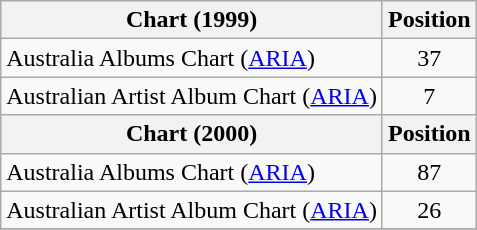<table class="wikitable sortable">
<tr>
<th scope="col">Chart (1999)</th>
<th scope="col">Position</th>
</tr>
<tr>
<td>Australia Albums Chart (<a href='#'>ARIA</a>)</td>
<td style="text-align:center;">37</td>
</tr>
<tr>
<td>Australian Artist Album Chart (<a href='#'>ARIA</a>)</td>
<td style="text-align:center;">7</td>
</tr>
<tr>
<th scope="col">Chart (2000)</th>
<th scope="col">Position</th>
</tr>
<tr>
<td>Australia Albums Chart (<a href='#'>ARIA</a>)</td>
<td style="text-align:center;">87</td>
</tr>
<tr>
<td>Australian Artist Album Chart (<a href='#'>ARIA</a>)</td>
<td style="text-align:center;">26</td>
</tr>
<tr>
</tr>
</table>
